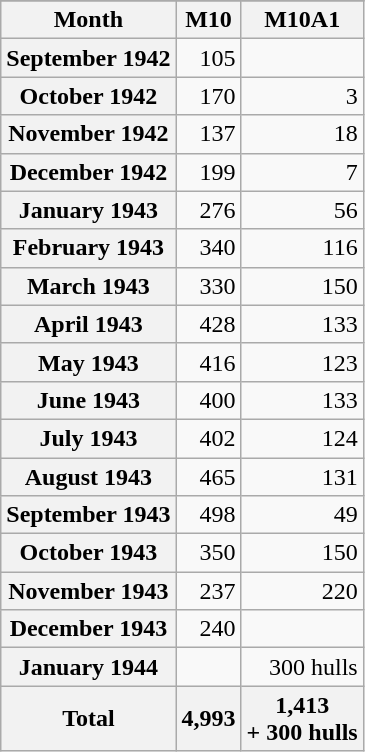<table class="wikitable floatright" style="text-align:right;">
<tr>
</tr>
<tr>
<th>Month</th>
<th>M10</th>
<th>M10A1</th>
</tr>
<tr>
<th>September 1942</th>
<td>105</td>
<td></td>
</tr>
<tr>
<th>October 1942</th>
<td>170</td>
<td>3</td>
</tr>
<tr>
<th>November 1942</th>
<td>137</td>
<td>18</td>
</tr>
<tr>
<th>December 1942</th>
<td>199</td>
<td>7</td>
</tr>
<tr>
<th>January 1943</th>
<td>276</td>
<td>56</td>
</tr>
<tr>
<th>February 1943</th>
<td>340</td>
<td>116</td>
</tr>
<tr>
<th>March 1943</th>
<td>330</td>
<td>150</td>
</tr>
<tr>
<th>April 1943</th>
<td>428</td>
<td>133</td>
</tr>
<tr>
<th>May 1943</th>
<td>416</td>
<td>123</td>
</tr>
<tr>
<th>June 1943</th>
<td>400</td>
<td>133</td>
</tr>
<tr>
<th>July 1943</th>
<td>402</td>
<td>124</td>
</tr>
<tr>
<th>August 1943</th>
<td>465</td>
<td>131</td>
</tr>
<tr>
<th>September 1943</th>
<td>498</td>
<td>49</td>
</tr>
<tr>
<th>October 1943</th>
<td>350</td>
<td>150</td>
</tr>
<tr>
<th>November 1943</th>
<td>237</td>
<td>220</td>
</tr>
<tr>
<th>December 1943</th>
<td>240</td>
<td></td>
</tr>
<tr>
<th>January 1944</th>
<td></td>
<td>300 hulls</td>
</tr>
<tr>
<th>Total</th>
<th>4,993</th>
<th>1,413<br>+ 300 hulls</th>
</tr>
</table>
